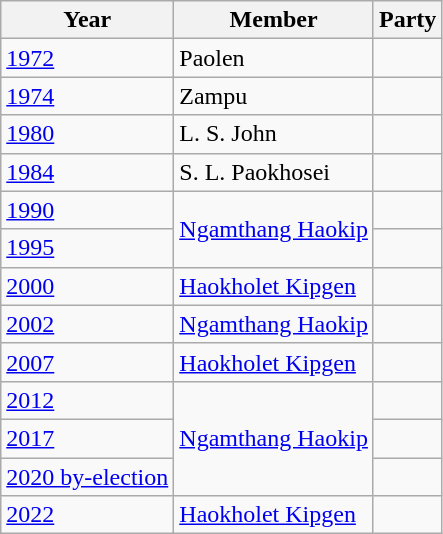<table class="wikitable sortable">
<tr>
<th>Year</th>
<th>Member</th>
<th colspan="2">Party</th>
</tr>
<tr>
<td><a href='#'>1972</a></td>
<td>Paolen</td>
<td></td>
</tr>
<tr>
<td><a href='#'>1974</a></td>
<td>Zampu</td>
<td></td>
</tr>
<tr>
<td><a href='#'>1980</a></td>
<td>L. S. John</td>
<td></td>
</tr>
<tr>
<td><a href='#'>1984</a></td>
<td>S. L. Paokhosei</td>
<td></td>
</tr>
<tr>
<td><a href='#'>1990</a></td>
<td rowspan=2><a href='#'>Ngamthang Haokip</a></td>
<td></td>
</tr>
<tr>
<td><a href='#'>1995</a></td>
</tr>
<tr>
<td><a href='#'>2000</a></td>
<td><a href='#'>Haokholet Kipgen</a></td>
<td></td>
</tr>
<tr>
<td><a href='#'>2002</a></td>
<td><a href='#'>Ngamthang Haokip</a></td>
<td></td>
</tr>
<tr>
<td><a href='#'>2007</a></td>
<td><a href='#'>Haokholet Kipgen</a></td>
<td></td>
</tr>
<tr>
<td><a href='#'>2012</a></td>
<td rowspan=3><a href='#'>Ngamthang Haokip</a></td>
<td></td>
</tr>
<tr>
<td><a href='#'>2017</a></td>
</tr>
<tr>
<td><a href='#'>2020 by-election</a></td>
<td></td>
</tr>
<tr>
<td><a href='#'>2022</a></td>
<td><a href='#'>Haokholet Kipgen</a></td>
<td></td>
</tr>
</table>
